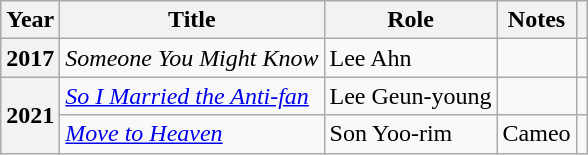<table class="wikitable plainrowheaders sortable">
<tr>
<th scope="col">Year</th>
<th scope="col">Title</th>
<th scope="col">Role</th>
<th scope="col">Notes</th>
<th scope="col"></th>
</tr>
<tr>
<th scope="row">2017</th>
<td><em>Someone You Might Know</em></td>
<td>Lee Ahn</td>
<td></td>
<td style="text-align:center"></td>
</tr>
<tr>
<th scope="row" rowspan="2">2021</th>
<td><em><a href='#'>So I Married the Anti-fan</a></em></td>
<td>Lee Geun-young</td>
<td></td>
<td style="text-align:center"></td>
</tr>
<tr>
<td><em><a href='#'>Move to Heaven</a></em></td>
<td>Son Yoo-rim</td>
<td>Cameo</td>
<td style="text-align:center"></td>
</tr>
</table>
